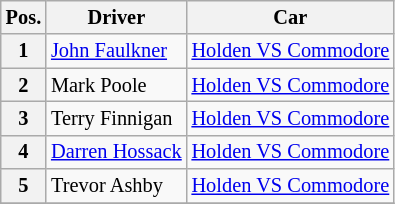<table class="wikitable" style="font-size: 85%">
<tr>
<th valign="middle">Pos.</th>
<th valign="middle">Driver</th>
<th valign="middle">Car</th>
</tr>
<tr>
<th>1</th>
<td><a href='#'>John Faulkner</a></td>
<td><a href='#'>Holden VS Commodore</a></td>
</tr>
<tr>
<th>2</th>
<td>Mark Poole</td>
<td><a href='#'>Holden VS Commodore</a></td>
</tr>
<tr>
<th>3</th>
<td>Terry Finnigan</td>
<td><a href='#'>Holden VS Commodore</a></td>
</tr>
<tr>
<th>4</th>
<td><a href='#'>Darren Hossack</a></td>
<td><a href='#'>Holden VS Commodore</a></td>
</tr>
<tr>
<th>5</th>
<td>Trevor Ashby</td>
<td><a href='#'>Holden VS Commodore</a></td>
</tr>
<tr>
</tr>
</table>
